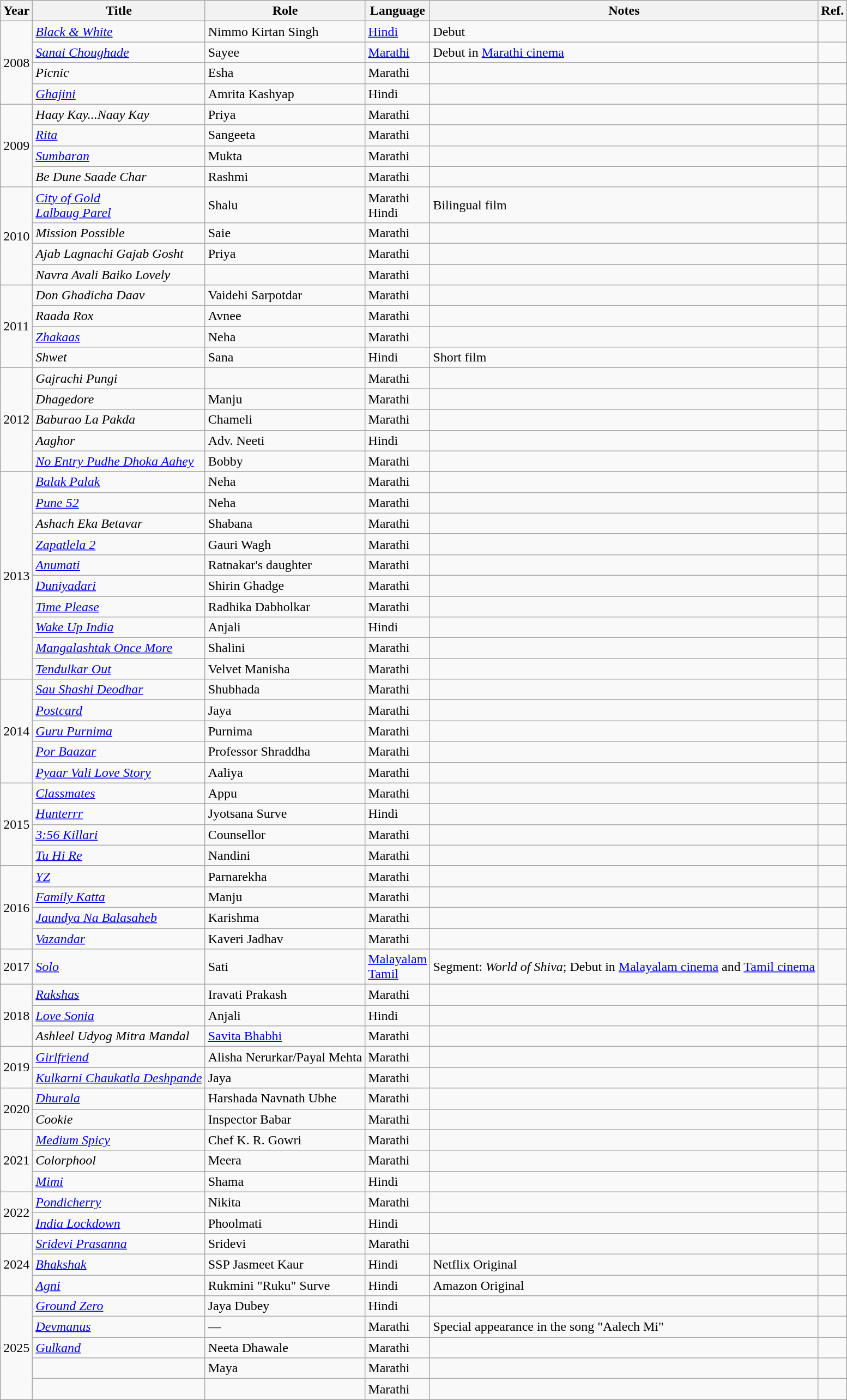<table class="wikitable sortable">
<tr>
<th>Year</th>
<th>Title</th>
<th>Role</th>
<th>Language</th>
<th>Notes</th>
<th>Ref.</th>
</tr>
<tr>
<td rowspan=4>2008</td>
<td><em><a href='#'>Black & White</a></em></td>
<td>Nimmo Kirtan Singh</td>
<td><a href='#'>Hindi</a></td>
<td>Debut</td>
<td></td>
</tr>
<tr>
<td><em><a href='#'>Sanai Choughade</a></em></td>
<td>Sayee</td>
<td><a href='#'>Marathi</a></td>
<td>Debut in <a href='#'>Marathi cinema</a></td>
<td></td>
</tr>
<tr>
<td><em>Picnic</em></td>
<td>Esha</td>
<td>Marathi</td>
<td></td>
<td></td>
</tr>
<tr>
<td><em><a href='#'>Ghajini</a></em></td>
<td>Amrita Kashyap</td>
<td>Hindi</td>
<td></td>
<td></td>
</tr>
<tr>
<td rowspan="4">2009</td>
<td><em>Haay Kay...Naay Kay</em></td>
<td>Priya</td>
<td>Marathi</td>
<td></td>
<td></td>
</tr>
<tr>
<td><em><a href='#'>Rita</a></em></td>
<td>Sangeeta</td>
<td>Marathi</td>
<td></td>
<td></td>
</tr>
<tr>
<td><em><a href='#'>Sumbaran</a></em></td>
<td>Mukta</td>
<td>Marathi</td>
<td></td>
<td></td>
</tr>
<tr>
<td><em>Be Dune Saade Char</em></td>
<td>Rashmi</td>
<td>Marathi</td>
<td></td>
<td></td>
</tr>
<tr>
<td rowspan="4">2010</td>
<td><em><a href='#'>City of Gold</a></em><br><em><a href='#'>Lalbaug Parel</a></em></td>
<td>Shalu</td>
<td>Marathi<br>Hindi</td>
<td>Bilingual film</td>
<td></td>
</tr>
<tr>
<td><em>Mission Possible</em></td>
<td>Saie</td>
<td>Marathi</td>
<td></td>
<td></td>
</tr>
<tr>
<td><em>Ajab Lagnachi Gajab Gosht</em></td>
<td>Priya</td>
<td>Marathi</td>
<td></td>
<td></td>
</tr>
<tr>
<td><em>Navra Avali Baiko Lovely</em></td>
<td></td>
<td>Marathi</td>
<td></td>
<td></td>
</tr>
<tr>
<td rowspan="4">2011</td>
<td><em>Don Ghadicha Daav</em></td>
<td>Vaidehi Sarpotdar</td>
<td>Marathi</td>
<td></td>
<td></td>
</tr>
<tr>
<td><em>Raada Rox</em></td>
<td>Avnee</td>
<td>Marathi</td>
<td></td>
<td></td>
</tr>
<tr>
<td><em><a href='#'>Zhakaas</a></em></td>
<td>Neha</td>
<td>Marathi</td>
<td></td>
<td></td>
</tr>
<tr>
<td><em>Shwet</em></td>
<td>Sana</td>
<td>Hindi</td>
<td>Short film</td>
<td></td>
</tr>
<tr>
<td rowspan="5">2012</td>
<td><em>Gajrachi Pungi</em></td>
<td></td>
<td>Marathi</td>
<td></td>
<td></td>
</tr>
<tr>
<td><em>Dhagedore</em></td>
<td>Manju</td>
<td>Marathi</td>
<td></td>
<td></td>
</tr>
<tr>
<td><em>Baburao La Pakda</em></td>
<td>Chameli</td>
<td>Marathi</td>
<td></td>
<td></td>
</tr>
<tr>
<td><em>Aaghor</em></td>
<td>Adv. Neeti</td>
<td>Hindi</td>
<td></td>
<td></td>
</tr>
<tr>
<td><em><a href='#'>No Entry Pudhe Dhoka Aahey</a></em></td>
<td>Bobby</td>
<td>Marathi</td>
<td></td>
<td></td>
</tr>
<tr>
<td rowspan="10">2013</td>
<td><em><a href='#'>Balak Palak</a></em></td>
<td>Neha</td>
<td>Marathi</td>
<td></td>
<td></td>
</tr>
<tr>
<td><em><a href='#'>Pune 52</a></em></td>
<td>Neha</td>
<td>Marathi</td>
<td></td>
<td></td>
</tr>
<tr>
<td><em>Ashach Eka Betavar</em></td>
<td>Shabana</td>
<td>Marathi</td>
<td></td>
<td></td>
</tr>
<tr>
<td><em><a href='#'>Zapatlela 2</a></em></td>
<td>Gauri Wagh</td>
<td>Marathi</td>
<td></td>
<td></td>
</tr>
<tr>
<td><em><a href='#'>Anumati</a></em></td>
<td>Ratnakar's daughter</td>
<td>Marathi</td>
<td></td>
<td></td>
</tr>
<tr>
<td><em><a href='#'>Duniyadari</a></em></td>
<td>Shirin Ghadge</td>
<td>Marathi</td>
<td></td>
<td></td>
</tr>
<tr>
<td><em><a href='#'>Time Please</a></em></td>
<td>Radhika Dabholkar</td>
<td>Marathi</td>
<td></td>
<td></td>
</tr>
<tr>
<td><em><a href='#'>Wake Up India</a></em></td>
<td>Anjali</td>
<td>Hindi</td>
<td></td>
<td></td>
</tr>
<tr>
<td><em><a href='#'>Mangalashtak Once More</a></em></td>
<td>Shalini</td>
<td>Marathi</td>
<td></td>
<td></td>
</tr>
<tr>
<td><em><a href='#'>Tendulkar Out</a></em></td>
<td>Velvet Manisha</td>
<td>Marathi</td>
<td></td>
<td></td>
</tr>
<tr>
<td rowspan="5">2014</td>
<td><em><a href='#'>Sau Shashi Deodhar</a></em></td>
<td>Shubhada</td>
<td>Marathi</td>
<td></td>
<td></td>
</tr>
<tr>
<td><em><a href='#'>Postcard</a></em></td>
<td>Jaya</td>
<td>Marathi</td>
<td></td>
<td></td>
</tr>
<tr>
<td><em><a href='#'>Guru Purnima</a></em></td>
<td>Purnima</td>
<td>Marathi</td>
<td></td>
<td></td>
</tr>
<tr>
<td><em><a href='#'>Por Baazar</a></em></td>
<td>Professor Shraddha</td>
<td>Marathi</td>
<td></td>
<td></td>
</tr>
<tr>
<td><em><a href='#'>Pyaar Vali Love Story</a></em></td>
<td>Aaliya</td>
<td>Marathi</td>
<td></td>
<td></td>
</tr>
<tr>
<td rowspan="4">2015</td>
<td><em><a href='#'>Classmates</a></em></td>
<td>Appu</td>
<td>Marathi</td>
<td></td>
<td></td>
</tr>
<tr>
<td><em><a href='#'>Hunterrr</a></em></td>
<td>Jyotsana Surve</td>
<td>Hindi</td>
<td></td>
<td></td>
</tr>
<tr>
<td><em><a href='#'>3:56 Killari</a></em></td>
<td>Counsellor</td>
<td>Marathi</td>
<td></td>
<td></td>
</tr>
<tr>
<td><em><a href='#'>Tu Hi Re</a></em></td>
<td>Nandini</td>
<td>Marathi</td>
<td></td>
<td></td>
</tr>
<tr>
<td rowspan="4">2016</td>
<td><em><a href='#'>YZ</a></em></td>
<td>Parnarekha</td>
<td>Marathi</td>
<td></td>
<td></td>
</tr>
<tr>
<td><em><a href='#'>Family Katta</a></em></td>
<td>Manju</td>
<td>Marathi</td>
<td></td>
<td></td>
</tr>
<tr>
<td><em><a href='#'>Jaundya Na Balasaheb</a></em></td>
<td>Karishma</td>
<td>Marathi</td>
<td></td>
<td></td>
</tr>
<tr>
<td><em><a href='#'>Vazandar</a></em></td>
<td>Kaveri Jadhav</td>
<td>Marathi</td>
<td></td>
<td></td>
</tr>
<tr>
<td>2017</td>
<td><em><a href='#'>Solo</a></em></td>
<td>Sati</td>
<td><a href='#'>Malayalam</a><br><a href='#'>Tamil</a></td>
<td>Segment: <em>World of Shiva</em>; Debut in <a href='#'>Malayalam cinema</a> and <a href='#'>Tamil cinema</a></td>
<td></td>
</tr>
<tr>
<td rowspan="3">2018</td>
<td><em><a href='#'>Rakshas</a></em></td>
<td>Iravati Prakash</td>
<td>Marathi</td>
<td></td>
<td></td>
</tr>
<tr>
<td><em><a href='#'>Love Sonia</a></em></td>
<td>Anjali</td>
<td>Hindi</td>
<td></td>
<td></td>
</tr>
<tr>
<td><em>Ashleel Udyog Mitra Mandal</em></td>
<td><a href='#'>Savita Bhabhi</a></td>
<td>Marathi</td>
<td></td>
<td></td>
</tr>
<tr>
<td rowspan="2">2019</td>
<td><em><a href='#'>Girlfriend</a></em></td>
<td>Alisha Nerurkar/Payal Mehta</td>
<td>Marathi</td>
<td></td>
<td></td>
</tr>
<tr>
<td><em><a href='#'>Kulkarni Chaukatla Deshpande</a></em></td>
<td>Jaya</td>
<td>Marathi</td>
<td></td>
<td></td>
</tr>
<tr>
<td rowspan="2">2020</td>
<td><em><a href='#'>Dhurala</a></em></td>
<td>Harshada Navnath Ubhe</td>
<td>Marathi</td>
<td></td>
<td></td>
</tr>
<tr>
<td><em>Cookie</em></td>
<td>Inspector Babar</td>
<td>Marathi</td>
<td></td>
<td></td>
</tr>
<tr>
<td rowspan="3">2021</td>
<td><em><a href='#'>Medium Spicy</a></em></td>
<td>Chef K. R. Gowri</td>
<td>Marathi</td>
<td></td>
<td></td>
</tr>
<tr>
<td><em>Colorphool</em></td>
<td>Meera</td>
<td>Marathi</td>
<td></td>
<td></td>
</tr>
<tr>
<td><em><a href='#'>Mimi</a></em></td>
<td>Shama</td>
<td>Hindi</td>
<td></td>
<td></td>
</tr>
<tr>
<td rowspan="2">2022</td>
<td><em><a href='#'>Pondicherry</a></em></td>
<td>Nikita</td>
<td>Marathi</td>
<td></td>
<td></td>
</tr>
<tr>
<td><em><a href='#'>India Lockdown</a></em></td>
<td>Phoolmati</td>
<td>Hindi</td>
<td></td>
<td></td>
</tr>
<tr>
<td rowspan="3">2024</td>
<td><em><a href='#'>Sridevi Prasanna</a></em></td>
<td>Sridevi</td>
<td>Marathi</td>
<td></td>
<td></td>
</tr>
<tr>
<td><em><a href='#'>Bhakshak</a></em></td>
<td>SSP Jasmeet Kaur</td>
<td>Hindi</td>
<td>Netflix Original</td>
<td></td>
</tr>
<tr>
<td><em><a href='#'>Agni</a></em></td>
<td>Rukmini "Ruku" Surve</td>
<td>Hindi</td>
<td>Amazon Original</td>
<td></td>
</tr>
<tr>
<td Rowspan="5">2025</td>
<td><em><a href='#'>Ground Zero</a></em></td>
<td>Jaya Dubey</td>
<td>Hindi</td>
<td></td>
<td></td>
</tr>
<tr>
<td><em><a href='#'>Devmanus</a></em></td>
<td>—</td>
<td>Marathi</td>
<td>Special appearance in the song "Aalech Mi"</td>
<td></td>
</tr>
<tr>
<td><em><a href='#'>Gulkand</a></td>
<td>Neeta Dhawale</td>
<td>Marathi</td>
<td></td>
<td></td>
</tr>
<tr>
<td></td>
<td>Maya</td>
<td>Marathi</td>
<td></td>
<td></td>
</tr>
<tr>
<td></td>
<td></td>
<td>Marathi</td>
<td></td>
<td></td>
</tr>
</table>
